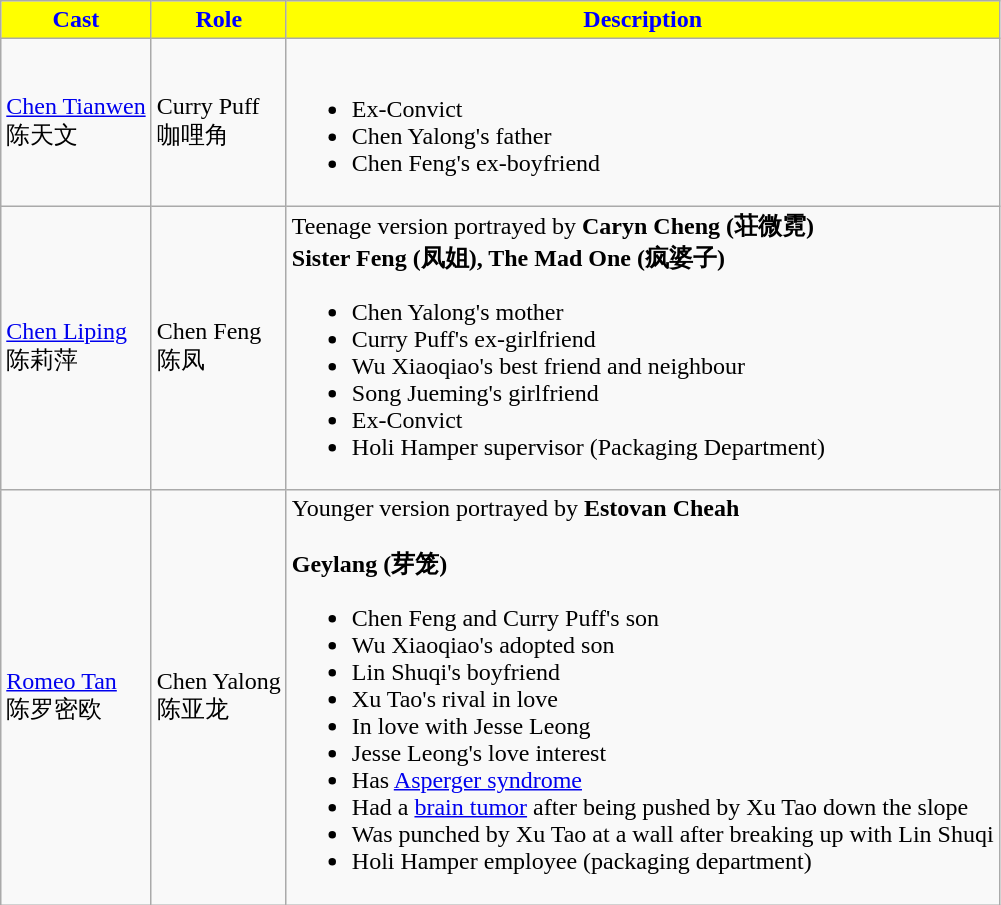<table class="wikitable">
<tr>
<th style="background:yellow; color:blue">Cast</th>
<th style="background:yellow; color:blue">Role</th>
<th style="background:yellow; color:blue">Description</th>
</tr>
<tr>
<td><a href='#'>Chen Tianwen</a> <br> 陈天文</td>
<td>Curry Puff <br> 咖哩角</td>
<td><br><ul><li>Ex-Convict</li><li>Chen Yalong's father</li><li>Chen Feng's ex-boyfriend</li></ul></td>
</tr>
<tr>
<td><a href='#'>Chen Liping</a> <br> 陈莉萍</td>
<td>Chen Feng <br> 陈凤</td>
<td>Teenage version portrayed by <strong>Caryn Cheng (荘微霓)</strong> <br> <strong>Sister Feng (凤姐), The Mad One (疯婆子)</strong><br><ul><li>Chen Yalong's mother</li><li>Curry Puff's ex-girlfriend</li><li>Wu Xiaoqiao's best friend and neighbour</li><li>Song Jueming's girlfriend</li><li>Ex-Convict</li><li>Holi Hamper supervisor (Packaging Department)</li></ul></td>
</tr>
<tr>
<td><a href='#'>Romeo Tan</a> <br> 陈罗密欧</td>
<td>Chen Yalong <br> 陈亚龙</td>
<td>Younger version portrayed by <strong>Estovan Cheah</strong> <br><br><strong>Geylang (芽笼)</strong><ul><li>Chen Feng and Curry Puff's son</li><li>Wu Xiaoqiao's adopted son</li><li>Lin Shuqi's boyfriend</li><li>Xu Tao's rival in love</li><li>In love with Jesse Leong</li><li>Jesse Leong's love interest</li><li>Has <a href='#'>Asperger syndrome</a></li><li>Had a <a href='#'>brain tumor</a> after being pushed by Xu Tao down the slope</li><li>Was punched by Xu Tao at a wall after breaking up with Lin Shuqi</li><li>Holi Hamper employee (packaging department)</li></ul></td>
</tr>
</table>
